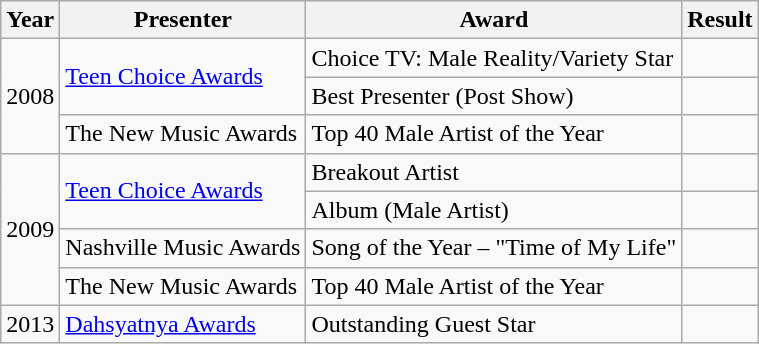<table class="wikitable">
<tr>
<th>Year</th>
<th>Presenter</th>
<th>Award</th>
<th>Result</th>
</tr>
<tr>
<td rowspan="3">2008</td>
<td rowspan="2"><a href='#'>Teen Choice Awards</a></td>
<td>Choice TV: Male Reality/Variety Star</td>
<td></td>
</tr>
<tr>
<td>Best Presenter (Post Show)</td>
<td></td>
</tr>
<tr>
<td>The New Music Awards</td>
<td>Top 40 Male Artist of the Year</td>
<td></td>
</tr>
<tr>
<td rowspan="4">2009</td>
<td rowspan="2"><a href='#'>Teen Choice Awards</a></td>
<td>Breakout Artist</td>
<td></td>
</tr>
<tr>
<td>Album (Male Artist)</td>
<td></td>
</tr>
<tr>
<td>Nashville Music Awards</td>
<td>Song of the Year – "Time of My Life"</td>
<td></td>
</tr>
<tr ->
<td>The New Music Awards</td>
<td>Top 40 Male Artist of the Year</td>
<td></td>
</tr>
<tr ->
<td>2013</td>
<td><a href='#'>Dahsyatnya Awards</a></td>
<td>Outstanding Guest Star</td>
<td></td>
</tr>
</table>
